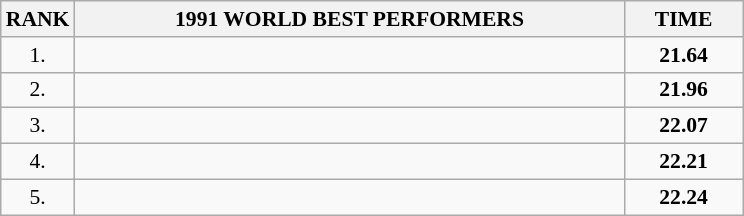<table class="wikitable" style="border-collapse: collapse; font-size: 90%;">
<tr>
<th>RANK</th>
<th align="center" style="width: 25em">1991 WORLD BEST PERFORMERS</th>
<th align="center" style="width: 5em">TIME</th>
</tr>
<tr>
<td align="center">1.</td>
<td></td>
<td align="center"><strong>21.64</strong></td>
</tr>
<tr>
<td align="center">2.</td>
<td></td>
<td align="center"><strong>21.96</strong></td>
</tr>
<tr>
<td align="center">3.</td>
<td></td>
<td align="center"><strong>22.07</strong></td>
</tr>
<tr>
<td align="center">4.</td>
<td></td>
<td align="center"><strong>22.21</strong></td>
</tr>
<tr>
<td align="center">5.</td>
<td></td>
<td align="center"><strong>22.24</strong></td>
</tr>
</table>
